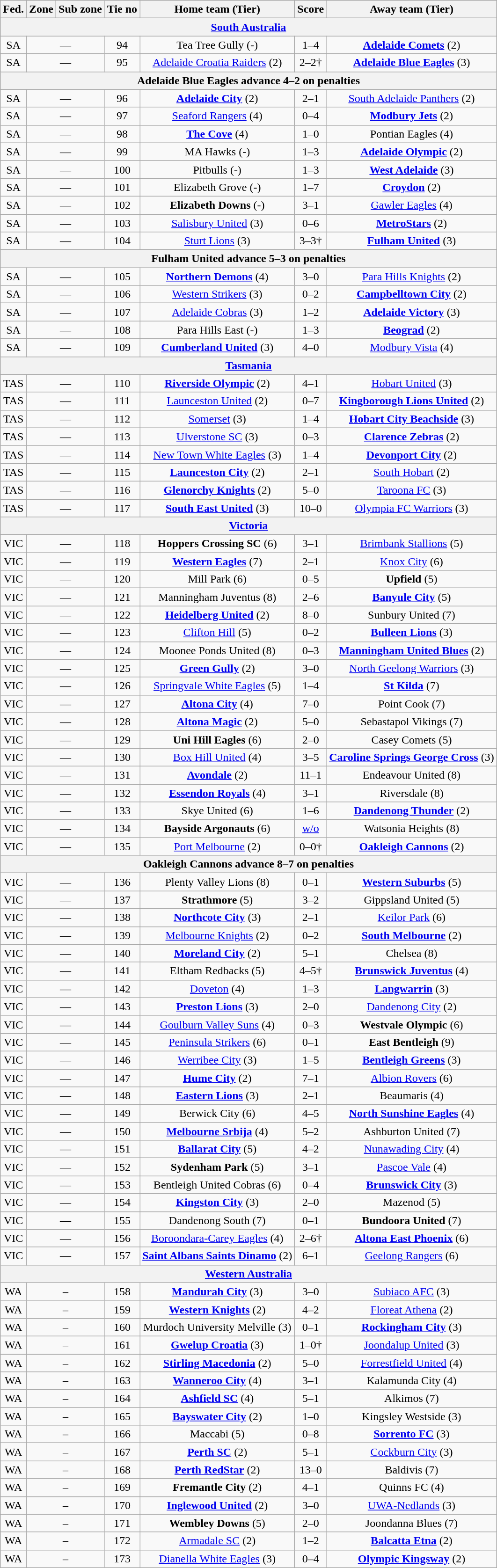<table class="wikitable" style="text-align:center">
<tr>
<th>Fed.</th>
<th>Zone</th>
<th>Sub zone</th>
<th>Tie no</th>
<th>Home team (Tier)</th>
<th>Score</th>
<th>Away team (Tier)</th>
</tr>
<tr>
<th colspan=7><a href='#'>South Australia</a></th>
</tr>
<tr>
<td>SA</td>
<td colspan=2>—</td>
<td>94</td>
<td>Tea Tree Gully (-)</td>
<td>1–4</td>
<td><strong><a href='#'>Adelaide Comets</a></strong> (2)</td>
</tr>
<tr>
<td>SA</td>
<td colspan=2>—</td>
<td>95</td>
<td><a href='#'>Adelaide Croatia Raiders</a> (2)</td>
<td>2–2†</td>
<td><strong><a href='#'>Adelaide Blue Eagles</a></strong> (3)</td>
</tr>
<tr>
<th colspan=7>Adelaide Blue Eagles advance 4–2 on penalties</th>
</tr>
<tr>
<td>SA</td>
<td colspan=2>—</td>
<td>96</td>
<td><strong><a href='#'>Adelaide City</a></strong> (2)</td>
<td>2–1</td>
<td><a href='#'>South Adelaide Panthers</a> (2)</td>
</tr>
<tr>
<td>SA</td>
<td colspan=2>—</td>
<td>97</td>
<td><a href='#'>Seaford Rangers</a> (4)</td>
<td>0–4</td>
<td><strong><a href='#'>Modbury Jets</a></strong> (2)</td>
</tr>
<tr>
<td>SA</td>
<td colspan=2>—</td>
<td>98</td>
<td><strong><a href='#'>The Cove</a></strong> (4)</td>
<td>1–0</td>
<td>Pontian Eagles (4)</td>
</tr>
<tr>
<td>SA</td>
<td colspan=2>—</td>
<td>99</td>
<td>MA Hawks (-)</td>
<td>1–3</td>
<td><strong><a href='#'>Adelaide Olympic</a></strong> (2)</td>
</tr>
<tr>
<td>SA</td>
<td colspan=2>—</td>
<td>100</td>
<td>Pitbulls (-)</td>
<td>1–3</td>
<td><strong><a href='#'>West Adelaide</a></strong> (3)</td>
</tr>
<tr>
<td>SA</td>
<td colspan=2>—</td>
<td>101</td>
<td>Elizabeth Grove (-)</td>
<td>1–7</td>
<td><strong><a href='#'>Croydon</a></strong> (2)</td>
</tr>
<tr>
<td>SA</td>
<td colspan=2>—</td>
<td>102</td>
<td><strong>Elizabeth Downs</strong> (-)</td>
<td>3–1</td>
<td><a href='#'>Gawler Eagles</a> (4)</td>
</tr>
<tr>
<td>SA</td>
<td colspan=2>—</td>
<td>103</td>
<td><a href='#'>Salisbury United</a> (3)</td>
<td>0–6</td>
<td><strong><a href='#'>MetroStars</a></strong> (2)</td>
</tr>
<tr>
<td>SA</td>
<td colspan=2>—</td>
<td>104</td>
<td><a href='#'>Sturt Lions</a> (3)</td>
<td>3–3†</td>
<td><strong><a href='#'>Fulham United</a></strong> (3)</td>
</tr>
<tr>
<th colspan=7>Fulham United advance 5–3 on penalties</th>
</tr>
<tr>
<td>SA</td>
<td colspan=2>—</td>
<td>105</td>
<td><strong><a href='#'>Northern Demons</a></strong> (4)</td>
<td>3–0</td>
<td><a href='#'>Para Hills Knights</a> (2)</td>
</tr>
<tr>
<td>SA</td>
<td colspan=2>—</td>
<td>106</td>
<td><a href='#'>Western Strikers</a> (3)</td>
<td>0–2</td>
<td><strong><a href='#'>Campbelltown City</a></strong> (2)</td>
</tr>
<tr>
<td>SA</td>
<td colspan=2>—</td>
<td>107</td>
<td><a href='#'>Adelaide Cobras</a> (3)</td>
<td>1–2</td>
<td><strong><a href='#'>Adelaide Victory</a></strong> (3)</td>
</tr>
<tr>
<td>SA</td>
<td colspan=2>—</td>
<td>108</td>
<td>Para Hills East (-)</td>
<td>1–3</td>
<td><strong><a href='#'>Beograd</a></strong> (2)</td>
</tr>
<tr>
<td>SA</td>
<td colspan=2>—</td>
<td>109</td>
<td><strong><a href='#'>Cumberland United</a></strong> (3)</td>
<td>4–0</td>
<td><a href='#'>Modbury Vista</a> (4)</td>
</tr>
<tr>
<th colspan=7><a href='#'>Tasmania</a></th>
</tr>
<tr>
<td>TAS</td>
<td colspan=2>—</td>
<td>110</td>
<td><strong><a href='#'>Riverside Olympic</a></strong> (2)</td>
<td>4–1</td>
<td><a href='#'>Hobart United</a> (3)</td>
</tr>
<tr>
<td>TAS</td>
<td colspan=2>—</td>
<td>111</td>
<td><a href='#'>Launceston United</a> (2)</td>
<td>0–7</td>
<td><strong><a href='#'>Kingborough Lions United</a></strong> (2)</td>
</tr>
<tr>
<td>TAS</td>
<td colspan=2>—</td>
<td>112</td>
<td><a href='#'>Somerset</a> (3)</td>
<td>1–4</td>
<td><strong><a href='#'>Hobart City Beachside</a></strong> (3)</td>
</tr>
<tr>
<td>TAS</td>
<td colspan=2>—</td>
<td>113</td>
<td><a href='#'>Ulverstone SC</a> (3)</td>
<td>0–3</td>
<td><strong><a href='#'>Clarence Zebras</a></strong> (2)</td>
</tr>
<tr>
<td>TAS</td>
<td colspan=2>—</td>
<td>114</td>
<td><a href='#'>New Town White Eagles</a> (3)</td>
<td>1–4</td>
<td><strong><a href='#'>Devonport City</a></strong> (2)</td>
</tr>
<tr>
<td>TAS</td>
<td colspan=2>—</td>
<td>115</td>
<td><strong><a href='#'>Launceston City</a></strong> (2)</td>
<td>2–1</td>
<td><a href='#'>South Hobart</a> (2)</td>
</tr>
<tr>
<td>TAS</td>
<td colspan=2>—</td>
<td>116</td>
<td><strong><a href='#'>Glenorchy Knights</a></strong> (2)</td>
<td>5–0</td>
<td><a href='#'>Taroona FC</a> (3)</td>
</tr>
<tr>
<td>TAS</td>
<td colspan=2>—</td>
<td>117</td>
<td><strong><a href='#'>South East United</a></strong> (3)</td>
<td>10–0</td>
<td><a href='#'>Olympia FC Warriors</a> (3)</td>
</tr>
<tr>
<th colspan=7><a href='#'>Victoria</a></th>
</tr>
<tr>
<td>VIC</td>
<td colspan=2>—</td>
<td>118</td>
<td><strong>Hoppers Crossing SC</strong> (6)</td>
<td>3–1</td>
<td><a href='#'>Brimbank Stallions</a> (5)</td>
</tr>
<tr>
<td>VIC</td>
<td colspan=2>—</td>
<td>119</td>
<td><strong><a href='#'>Western Eagles</a></strong> (7)</td>
<td>2–1</td>
<td><a href='#'>Knox City</a> (6)</td>
</tr>
<tr>
<td>VIC</td>
<td colspan=2>—</td>
<td>120</td>
<td>Mill Park (6)</td>
<td>0–5</td>
<td><strong>Upfield</strong> (5)</td>
</tr>
<tr>
<td>VIC</td>
<td colspan=2>—</td>
<td>121</td>
<td>Manningham Juventus (8)</td>
<td>2–6</td>
<td><strong><a href='#'>Banyule City</a></strong> (5)</td>
</tr>
<tr>
<td>VIC</td>
<td colspan=2>—</td>
<td>122</td>
<td><strong><a href='#'>Heidelberg United</a></strong> (2)</td>
<td>8–0</td>
<td>Sunbury United (7)</td>
</tr>
<tr>
<td>VIC</td>
<td colspan=2>—</td>
<td>123</td>
<td><a href='#'>Clifton Hill</a> (5)</td>
<td>0–2</td>
<td><strong><a href='#'>Bulleen Lions</a></strong> (3)</td>
</tr>
<tr>
<td>VIC</td>
<td colspan=2>—</td>
<td>124</td>
<td>Moonee Ponds United (8)</td>
<td>0–3</td>
<td><strong><a href='#'>Manningham United Blues</a></strong> (2)</td>
</tr>
<tr>
<td>VIC</td>
<td colspan=2>—</td>
<td>125</td>
<td><strong><a href='#'>Green Gully</a></strong> (2)</td>
<td>3–0</td>
<td><a href='#'>North Geelong Warriors</a> (3)</td>
</tr>
<tr>
<td>VIC</td>
<td colspan=2>—</td>
<td>126</td>
<td><a href='#'>Springvale White Eagles</a> (5)</td>
<td>1–4</td>
<td><strong><a href='#'>St Kilda</a></strong> (7)</td>
</tr>
<tr>
<td>VIC</td>
<td colspan=2>—</td>
<td>127</td>
<td><strong><a href='#'>Altona City</a></strong> (4)</td>
<td>7–0</td>
<td>Point Cook (7)</td>
</tr>
<tr>
<td>VIC</td>
<td colspan=2>—</td>
<td>128</td>
<td><strong><a href='#'>Altona Magic</a></strong> (2)</td>
<td>5–0</td>
<td>Sebastapol Vikings (7)</td>
</tr>
<tr>
<td>VIC</td>
<td colspan=2>—</td>
<td>129</td>
<td><strong>Uni Hill Eagles</strong> (6)</td>
<td>2–0</td>
<td>Casey Comets (5)</td>
</tr>
<tr>
<td>VIC</td>
<td colspan=2>—</td>
<td>130</td>
<td><a href='#'>Box Hill United</a> (4)</td>
<td>3–5</td>
<td><strong><a href='#'>Caroline Springs George Cross</a></strong> (3)</td>
</tr>
<tr>
<td>VIC</td>
<td colspan=2>—</td>
<td>131</td>
<td><strong><a href='#'>Avondale</a></strong> (2)</td>
<td>11–1</td>
<td>Endeavour United (8)</td>
</tr>
<tr>
<td>VIC</td>
<td colspan=2>—</td>
<td>132</td>
<td><strong><a href='#'>Essendon Royals</a></strong> (4)</td>
<td>3–1</td>
<td>Riversdale (8)</td>
</tr>
<tr>
<td>VIC</td>
<td colspan=2>—</td>
<td>133</td>
<td>Skye United (6)</td>
<td>1–6</td>
<td><strong><a href='#'>Dandenong Thunder</a></strong> (2)</td>
</tr>
<tr>
<td>VIC</td>
<td colspan=2>—</td>
<td>134</td>
<td><strong>Bayside Argonauts</strong> (6)</td>
<td><a href='#'>w/o</a></td>
<td>Watsonia Heights (8)</td>
</tr>
<tr>
<td>VIC</td>
<td colspan=2>—</td>
<td>135</td>
<td><a href='#'>Port Melbourne</a> (2)</td>
<td>0–0†</td>
<td><strong><a href='#'>Oakleigh Cannons</a></strong> (2)</td>
</tr>
<tr>
<th colspan=7>Oakleigh Cannons advance 8–7 on penalties</th>
</tr>
<tr>
<td>VIC</td>
<td colspan=2>—</td>
<td>136</td>
<td>Plenty Valley Lions (8)</td>
<td>0–1</td>
<td><strong><a href='#'>Western Suburbs</a></strong> (5)</td>
</tr>
<tr>
<td>VIC</td>
<td colspan=2>—</td>
<td>137</td>
<td><strong>Strathmore</strong> (5)</td>
<td>3–2</td>
<td>Gippsland United (5)</td>
</tr>
<tr>
<td>VIC</td>
<td colspan=2>—</td>
<td>138</td>
<td><strong><a href='#'>Northcote City</a></strong> (3)</td>
<td>2–1</td>
<td><a href='#'>Keilor Park</a> (6)</td>
</tr>
<tr>
<td>VIC</td>
<td colspan=2>—</td>
<td>139</td>
<td><a href='#'>Melbourne Knights</a> (2)</td>
<td>0–2</td>
<td><strong><a href='#'>South Melbourne</a></strong> (2)</td>
</tr>
<tr>
<td>VIC</td>
<td colspan=2>—</td>
<td>140</td>
<td><strong><a href='#'>Moreland City</a></strong> (2)</td>
<td>5–1</td>
<td>Chelsea (8)</td>
</tr>
<tr>
<td>VIC</td>
<td colspan=2>—</td>
<td>141</td>
<td>Eltham Redbacks (5)</td>
<td>4–5†</td>
<td><strong><a href='#'>Brunswick Juventus</a></strong> (4)</td>
</tr>
<tr>
<td>VIC</td>
<td colspan=2>—</td>
<td>142</td>
<td><a href='#'>Doveton</a> (4)</td>
<td>1–3</td>
<td><strong><a href='#'>Langwarrin</a></strong> (3)</td>
</tr>
<tr>
<td>VIC</td>
<td colspan=2>—</td>
<td>143</td>
<td><strong><a href='#'>Preston Lions</a></strong> (3)</td>
<td>2–0</td>
<td><a href='#'>Dandenong City</a> (2)</td>
</tr>
<tr>
<td>VIC</td>
<td colspan=2>—</td>
<td>144</td>
<td><a href='#'>Goulburn Valley Suns</a> (4)</td>
<td>0–3</td>
<td><strong>Westvale Olympic</strong> (6)</td>
</tr>
<tr>
<td>VIC</td>
<td colspan=2>—</td>
<td>145</td>
<td><a href='#'>Peninsula Strikers</a> (6)</td>
<td>0–1</td>
<td><strong> East Bentleigh  </strong>(9)</td>
</tr>
<tr>
<td>VIC</td>
<td colspan=2>—</td>
<td>146</td>
<td><a href='#'>Werribee City</a> (3)</td>
<td>1–5</td>
<td><strong><a href='#'>Bentleigh Greens</a></strong> (3)</td>
</tr>
<tr>
<td>VIC</td>
<td colspan=2>—</td>
<td>147</td>
<td><strong><a href='#'>Hume City</a></strong> (2)</td>
<td>7–1</td>
<td><a href='#'>Albion Rovers</a> (6)</td>
</tr>
<tr>
<td>VIC</td>
<td colspan=2>—</td>
<td>148</td>
<td><strong><a href='#'>Eastern Lions</a></strong> (3)</td>
<td>2–1</td>
<td>Beaumaris (4)</td>
</tr>
<tr>
<td>VIC</td>
<td colspan=2>—</td>
<td>149</td>
<td>Berwick City (6)</td>
<td>4–5</td>
<td><strong><a href='#'>North Sunshine Eagles</a></strong> (4)</td>
</tr>
<tr>
<td>VIC</td>
<td colspan=2>—</td>
<td>150</td>
<td><strong><a href='#'>Melbourne Srbija</a></strong> (4)</td>
<td>5–2</td>
<td>Ashburton United (7)</td>
</tr>
<tr>
<td>VIC</td>
<td colspan=2>—</td>
<td>151</td>
<td><strong><a href='#'>Ballarat City</a></strong> (5)</td>
<td>4–2</td>
<td><a href='#'>Nunawading City</a> (4)</td>
</tr>
<tr>
<td>VIC</td>
<td colspan=2>—</td>
<td>152</td>
<td><strong>Sydenham Park</strong> (5)</td>
<td>3–1</td>
<td><a href='#'>Pascoe Vale</a> (4)</td>
</tr>
<tr>
<td>VIC</td>
<td colspan=2>—</td>
<td>153</td>
<td>Bentleigh United Cobras (6)</td>
<td>0–4</td>
<td><strong><a href='#'>Brunswick City</a></strong> (3)</td>
</tr>
<tr>
<td>VIC</td>
<td colspan=2>—</td>
<td>154</td>
<td><strong><a href='#'>Kingston City</a></strong> (3)</td>
<td>2–0</td>
<td>Mazenod (5)</td>
</tr>
<tr>
<td>VIC</td>
<td colspan=2>—</td>
<td>155</td>
<td>Dandenong South (7)</td>
<td>0–1</td>
<td><strong>Bundoora United</strong> (7)</td>
</tr>
<tr>
<td>VIC</td>
<td colspan=2>—</td>
<td>156</td>
<td><a href='#'>Boroondara-Carey Eagles</a> (4)</td>
<td>2–6†</td>
<td><strong><a href='#'>Altona East Phoenix</a></strong> (6)</td>
</tr>
<tr>
<td>VIC</td>
<td colspan=2>—</td>
<td>157</td>
<td><strong><a href='#'>Saint Albans Saints Dinamo</a></strong> (2)</td>
<td>6–1</td>
<td><a href='#'>Geelong Rangers</a> (6)</td>
</tr>
<tr>
<th colspan=7><a href='#'>Western Australia</a></th>
</tr>
<tr>
<td>WA</td>
<td colspan=2>–</td>
<td>158</td>
<td><strong><a href='#'>Mandurah City</a></strong> (3)</td>
<td>3–0</td>
<td><a href='#'>Subiaco AFC</a> (3)</td>
</tr>
<tr>
<td>WA</td>
<td colspan=2>–</td>
<td>159</td>
<td><strong><a href='#'>Western Knights</a></strong> (2)</td>
<td>4–2</td>
<td><a href='#'>Floreat Athena</a> (2)</td>
</tr>
<tr>
<td>WA</td>
<td colspan=2>–</td>
<td>160</td>
<td>Murdoch University Melville (3)</td>
<td>0–1</td>
<td><strong><a href='#'>Rockingham City</a></strong> (3)</td>
</tr>
<tr>
<td>WA</td>
<td colspan=2>–</td>
<td>161</td>
<td><strong><a href='#'>Gwelup Croatia</a></strong> (3)</td>
<td>1–0†</td>
<td><a href='#'>Joondalup United</a> (3)</td>
</tr>
<tr>
<td>WA</td>
<td colspan=2>–</td>
<td>162</td>
<td><strong><a href='#'>Stirling Macedonia</a></strong> (2)</td>
<td>5–0</td>
<td><a href='#'>Forrestfield United</a> (4)</td>
</tr>
<tr>
<td>WA</td>
<td colspan=2>–</td>
<td>163</td>
<td><strong><a href='#'>Wanneroo City</a></strong> (4)</td>
<td>3–1</td>
<td>Kalamunda City (4)</td>
</tr>
<tr>
<td>WA</td>
<td colspan=2>–</td>
<td>164</td>
<td><strong><a href='#'>Ashfield SC</a></strong> (4)</td>
<td>5–1</td>
<td>Alkimos (7)</td>
</tr>
<tr>
<td>WA</td>
<td colspan=2>–</td>
<td>165</td>
<td><strong><a href='#'>Bayswater City</a></strong> (2)</td>
<td>1–0</td>
<td>Kingsley Westside (3)</td>
</tr>
<tr>
<td>WA</td>
<td colspan=2>–</td>
<td>166</td>
<td>Maccabi (5)</td>
<td>0–8</td>
<td><strong><a href='#'>Sorrento FC</a></strong> (3)</td>
</tr>
<tr>
<td>WA</td>
<td colspan=2>–</td>
<td>167</td>
<td><strong><a href='#'>Perth SC</a></strong> (2)</td>
<td>5–1</td>
<td><a href='#'>Cockburn City</a> (3)</td>
</tr>
<tr>
<td>WA</td>
<td colspan=2>–</td>
<td>168</td>
<td><strong><a href='#'>Perth RedStar</a></strong> (2)</td>
<td>13–0</td>
<td>Baldivis (7)</td>
</tr>
<tr>
<td>WA</td>
<td colspan=2>–</td>
<td>169</td>
<td><strong>Fremantle City</strong> (2)</td>
<td>4–1</td>
<td>Quinns FC (4)</td>
</tr>
<tr>
<td>WA</td>
<td colspan=2>–</td>
<td>170</td>
<td><strong><a href='#'>Inglewood United</a></strong> (2)</td>
<td>3–0</td>
<td><a href='#'>UWA-Nedlands</a> (3)</td>
</tr>
<tr>
<td>WA</td>
<td colspan=2>–</td>
<td>171</td>
<td><strong>Wembley Downs</strong> (5)</td>
<td>2–0</td>
<td>Joondanna Blues (7)</td>
</tr>
<tr>
<td>WA</td>
<td colspan=2>–</td>
<td>172</td>
<td><a href='#'>Armadale SC</a> (2)</td>
<td>1–2</td>
<td><strong><a href='#'>Balcatta Etna</a></strong> (2)</td>
</tr>
<tr>
<td>WA</td>
<td colspan=2>–</td>
<td>173</td>
<td><a href='#'>Dianella White Eagles</a> (3)</td>
<td>0–4</td>
<td><strong><a href='#'>Olympic Kingsway</a></strong> (2)</td>
</tr>
</table>
